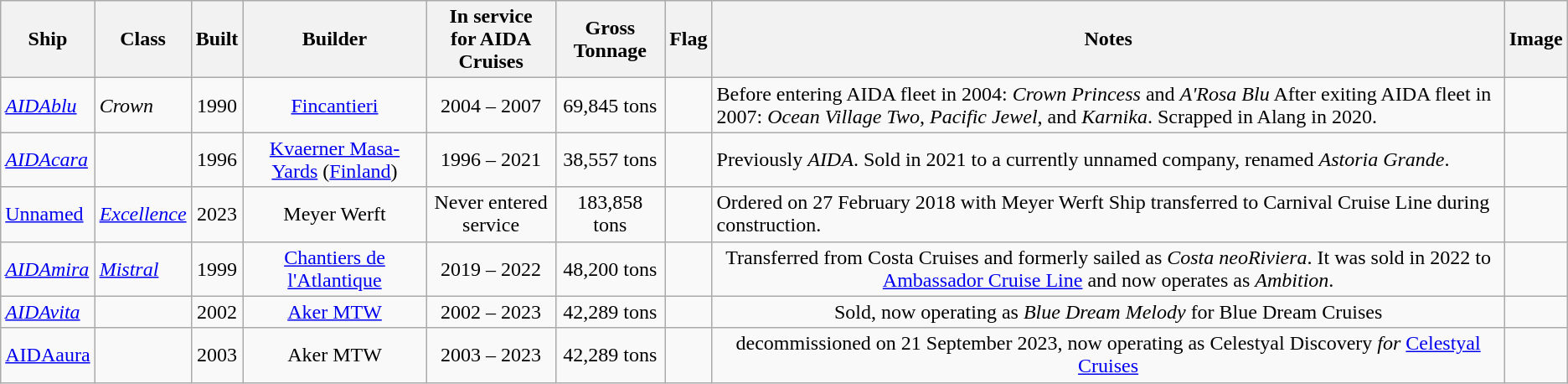<table class="wikitable">
<tr>
<th>Ship</th>
<th>Class</th>
<th>Built</th>
<th>Builder</th>
<th>In service <br>for AIDA Cruises</th>
<th>Gross Tonnage</th>
<th>Flag</th>
<th>Notes</th>
<th>Image</th>
</tr>
<tr>
<td><a href='#'><em>AIDAblu</em></a></td>
<td><em>Crown</em></td>
<td style="text-align:Center;">1990</td>
<td style="text-align:Center;"><a href='#'>Fincantieri</a></td>
<td style="text-align:Center;">2004 – 2007</td>
<td style="text-align:Center;">69,845 tons</td>
<td style="text-align:Center;"></td>
<td style="text-align:Left;">Before entering AIDA fleet in 2004: <em>Crown Princess</em> and <em>A'Rosa Blu</em> After exiting AIDA fleet in 2007: <em>Ocean Village Two</em>, <em>Pacific Jewel</em>, and <em>Karnika</em>. Scrapped in Alang in 2020.</td>
<td></td>
</tr>
<tr>
<td><em><a href='#'>AIDAcara</a></em></td>
<td></td>
<td align="Center">1996</td>
<td align="Center"><a href='#'>Kvaerner Masa-Yards</a> (<a href='#'>Finland</a>)</td>
<td align="Center">1996 – 2021</td>
<td align="Center">38,557 tons</td>
<td align="Center"></td>
<td style="text-align:Left;">Previously <em>AIDA</em>. Sold in 2021 to a currently unnamed company, renamed <em>Astoria Grande</em>.</td>
<td></td>
</tr>
<tr>
<td><a href='#'>Unnamed</a></td>
<td><em><a href='#'>Excellence</a></em></td>
<td align="Center">2023</td>
<td align="Center">Meyer Werft</td>
<td align="Center">Never entered service</td>
<td align="Center">183,858 tons</td>
<td align="Center"></td>
<td>Ordered on 27 February 2018 with Meyer Werft Ship transferred to Carnival Cruise Line during construction.</td>
<td></td>
</tr>
<tr>
<td><em><a href='#'>AIDAmira</a></em></td>
<td><em><a href='#'>Mistral</a></em></td>
<td align="Center">1999</td>
<td align="Center"><a href='#'>Chantiers de l'Atlantique</a></td>
<td align="Center">2019 – 2022</td>
<td align="Center">48,200 tons</td>
<td align="Center"></td>
<td align="Center">Transferred from Costa Cruises and formerly sailed as <em>Costa neoRiviera</em>. It was sold in 2022 to <a href='#'>Ambassador Cruise Line</a> and now operates as <em>Ambition</em>.</td>
<td></td>
</tr>
<tr>
<td><em><a href='#'>AIDAvita</a></em></td>
<td></td>
<td align="Center">2002</td>
<td align="Center"><a href='#'>Aker MTW</a></td>
<td align="Center">2002 – 2023</td>
<td align="Center">42,289 tons</td>
<td align="Center"></td>
<td align="Center">Sold, now operating as <em>Blue Dream Melody</em> for Blue Dream Cruises<em></td>
<td></td>
</tr>
<tr>
<td></em><a href='#'>AIDAaura</a><em></td>
<td></td>
<td align="Center">2003</td>
<td align="Center">Aker MTW</td>
<td align="Center">2003 – 2023</td>
<td align="Center">42,289 tons</td>
<td align="Center"></td>
<td align="Center">decommissioned on 21 September 2023, now operating as </em>Celestyal Discovery<em> for </em><a href='#'>Celestyal Cruises</a><em></td>
<td></td>
</tr>
</table>
